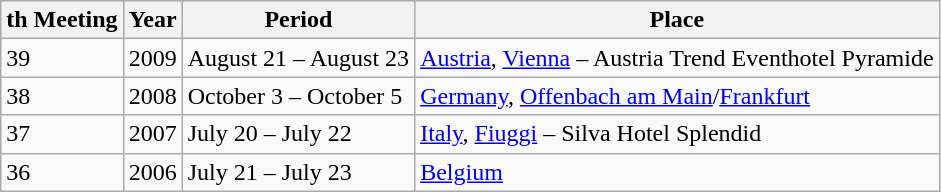<table class="wikitable">
<tr>
<th>th Meeting</th>
<th>Year</th>
<th>Period</th>
<th>Place</th>
</tr>
<tr>
<td>39</td>
<td>2009</td>
<td>August 21 – August 23</td>
<td><a href='#'>Austria</a>, <a href='#'>Vienna</a> – Austria Trend Eventhotel Pyramide</td>
</tr>
<tr>
<td>38</td>
<td>2008</td>
<td>October 3 – October 5</td>
<td><a href='#'>Germany</a>, <a href='#'>Offenbach am Main</a>/<a href='#'>Frankfurt</a></td>
</tr>
<tr>
<td>37</td>
<td>2007</td>
<td>July 20 – July 22</td>
<td><a href='#'>Italy</a>, <a href='#'>Fiuggi</a> – Silva Hotel Splendid</td>
</tr>
<tr>
<td>36</td>
<td>2006</td>
<td>July 21 – July 23</td>
<td><a href='#'>Belgium</a></td>
</tr>
</table>
